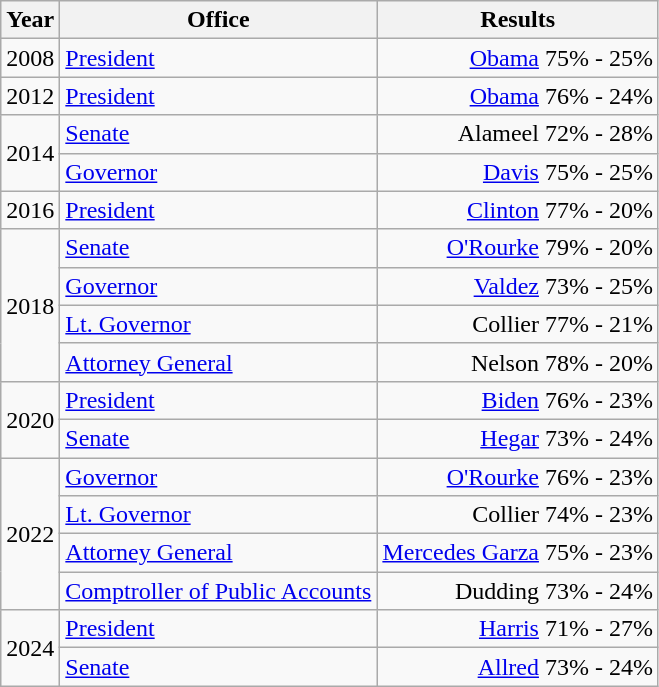<table class=wikitable>
<tr>
<th>Year</th>
<th>Office</th>
<th>Results</th>
</tr>
<tr>
<td>2008</td>
<td><a href='#'>President</a></td>
<td align="right" ><a href='#'>Obama</a> 75% - 25%</td>
</tr>
<tr>
<td>2012</td>
<td><a href='#'>President</a></td>
<td align="right" ><a href='#'>Obama</a> 76% - 24%</td>
</tr>
<tr>
<td rowspan=2>2014</td>
<td><a href='#'>Senate</a></td>
<td align="right" >Alameel 72% - 28%</td>
</tr>
<tr>
<td><a href='#'>Governor</a></td>
<td align="right" ><a href='#'>Davis</a> 75% - 25%</td>
</tr>
<tr>
<td>2016</td>
<td><a href='#'>President</a></td>
<td align="right" ><a href='#'>Clinton</a> 77% - 20%</td>
</tr>
<tr>
<td rowspan=4>2018</td>
<td><a href='#'>Senate</a></td>
<td align="right" ><a href='#'>O'Rourke</a> 79% - 20%</td>
</tr>
<tr>
<td><a href='#'>Governor</a></td>
<td align="right" ><a href='#'>Valdez</a> 73% - 25%</td>
</tr>
<tr>
<td><a href='#'>Lt. Governor</a></td>
<td align="right" >Collier 77% - 21%</td>
</tr>
<tr>
<td><a href='#'>Attorney General</a></td>
<td align="right" >Nelson 78% - 20%</td>
</tr>
<tr>
<td rowspan=2>2020</td>
<td><a href='#'>President</a></td>
<td align="right" ><a href='#'>Biden</a> 76% - 23%</td>
</tr>
<tr>
<td><a href='#'>Senate</a></td>
<td align="right" ><a href='#'>Hegar</a> 73% - 24%</td>
</tr>
<tr>
<td rowspan=4>2022</td>
<td><a href='#'>Governor</a></td>
<td align="right" ><a href='#'>O'Rourke</a> 76% - 23%</td>
</tr>
<tr>
<td><a href='#'>Lt. Governor</a></td>
<td align="right" >Collier 74% - 23%</td>
</tr>
<tr>
<td><a href='#'>Attorney General</a></td>
<td align="right" ><a href='#'>Mercedes Garza</a> 75% - 23%</td>
</tr>
<tr>
<td><a href='#'>Comptroller of Public Accounts</a></td>
<td align="right" >Dudding 73% - 24%</td>
</tr>
<tr>
<td rowspan=2>2024</td>
<td><a href='#'>President</a></td>
<td align="right" ><a href='#'>Harris</a> 71% - 27%</td>
</tr>
<tr>
<td><a href='#'>Senate</a></td>
<td align="right" ><a href='#'>Allred</a> 73% - 24%</td>
</tr>
</table>
